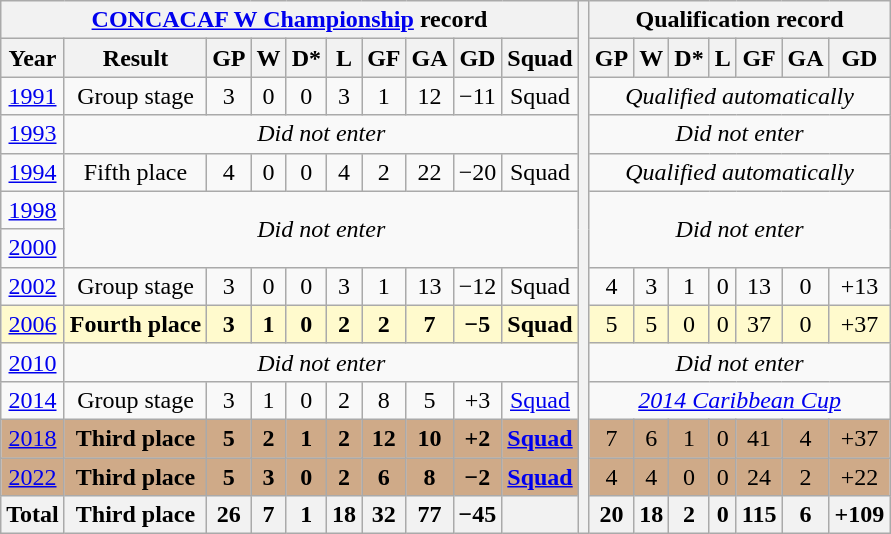<table class="wikitable" style="text-align: center;">
<tr>
<th colspan=10><a href='#'>CONCACAF W Championship</a> record</th>
<th rowspan=14></th>
<th colspan=7>Qualification record</th>
</tr>
<tr>
<th>Year</th>
<th>Result</th>
<th>GP</th>
<th>W</th>
<th>D*</th>
<th>L</th>
<th>GF</th>
<th>GA</th>
<th>GD</th>
<th>Squad</th>
<th>GP</th>
<th>W</th>
<th>D*</th>
<th>L</th>
<th>GF</th>
<th>GA</th>
<th>GD</th>
</tr>
<tr>
<td> <a href='#'>1991</a></td>
<td>Group stage</td>
<td>3</td>
<td>0</td>
<td>0</td>
<td>3</td>
<td>1</td>
<td>12</td>
<td>−11</td>
<td>Squad</td>
<td colspan=7><em>Qualified automatically</em></td>
</tr>
<tr>
<td> <a href='#'>1993</a></td>
<td colspan=9><em>Did not enter</em></td>
<td colspan=7><em>Did not enter</em></td>
</tr>
<tr>
<td> <a href='#'>1994</a></td>
<td>Fifth place</td>
<td>4</td>
<td>0</td>
<td>0</td>
<td>4</td>
<td>2</td>
<td>22</td>
<td>−20</td>
<td>Squad</td>
<td colspan=7><em>Qualified automatically</em></td>
</tr>
<tr>
<td> <a href='#'>1998</a></td>
<td colspan=9 rowspan=2><em>Did not enter</em></td>
<td colspan=7 rowspan=2><em>Did not enter</em></td>
</tr>
<tr>
<td> <a href='#'>2000</a></td>
</tr>
<tr>
<td> <a href='#'>2002</a></td>
<td>Group stage</td>
<td>3</td>
<td>0</td>
<td>0</td>
<td>3</td>
<td>1</td>
<td>13</td>
<td>−12</td>
<td>Squad</td>
<td>4</td>
<td>3</td>
<td>1</td>
<td>0</td>
<td>13</td>
<td>0</td>
<td>+13</td>
</tr>
<tr bgcolor=LemonChiffon>
<td> <a href='#'>2006</a></td>
<td><strong>Fourth place</strong></td>
<td><strong>3</strong></td>
<td><strong>1</strong></td>
<td><strong>0</strong></td>
<td><strong>2</strong></td>
<td><strong>2</strong></td>
<td><strong>7</strong></td>
<td><strong>−5</strong></td>
<td><strong>Squad</strong></td>
<td>5</td>
<td>5</td>
<td>0</td>
<td>0</td>
<td>37</td>
<td>0</td>
<td>+37</td>
</tr>
<tr>
<td> <a href='#'>2010</a></td>
<td colspan=9><em>Did not enter</em></td>
<td colspan=7><em>Did not enter</em></td>
</tr>
<tr>
<td> <a href='#'>2014</a></td>
<td>Group stage</td>
<td>3</td>
<td>1</td>
<td>0</td>
<td>2</td>
<td>8</td>
<td>5</td>
<td>+3</td>
<td><a href='#'>Squad</a></td>
<td colspan=7><em><a href='#'>2014 Caribbean Cup</a></em></td>
</tr>
<tr bgcolor=#cfaa88>
<td> <a href='#'>2018</a></td>
<td><strong>Third place</strong></td>
<td><strong>5</strong></td>
<td><strong>2</strong></td>
<td><strong>1</strong></td>
<td><strong>2</strong></td>
<td><strong>12</strong></td>
<td><strong>10</strong></td>
<td><strong>+2</strong></td>
<td><strong><a href='#'>Squad</a></strong></td>
<td>7</td>
<td>6</td>
<td>1</td>
<td>0</td>
<td>41</td>
<td>4</td>
<td>+37</td>
</tr>
<tr bgcolor=#cfaa88>
<td> <a href='#'>2022</a></td>
<td><strong>Third place</strong></td>
<td><strong>5</strong></td>
<td><strong>3</strong></td>
<td><strong>0</strong></td>
<td><strong>2</strong></td>
<td><strong>6</strong></td>
<td><strong>8</strong></td>
<td><strong>−2</strong></td>
<td><strong><a href='#'>Squad</a></strong></td>
<td>4</td>
<td>4</td>
<td>0</td>
<td>0</td>
<td>24</td>
<td>2</td>
<td>+22</td>
</tr>
<tr>
<th>Total</th>
<th>Third place</th>
<th>26</th>
<th>7</th>
<th>1</th>
<th>18</th>
<th>32</th>
<th>77</th>
<th>−45</th>
<th></th>
<th>20</th>
<th>18</th>
<th>2</th>
<th>0</th>
<th>115</th>
<th>6</th>
<th>+109</th>
</tr>
</table>
